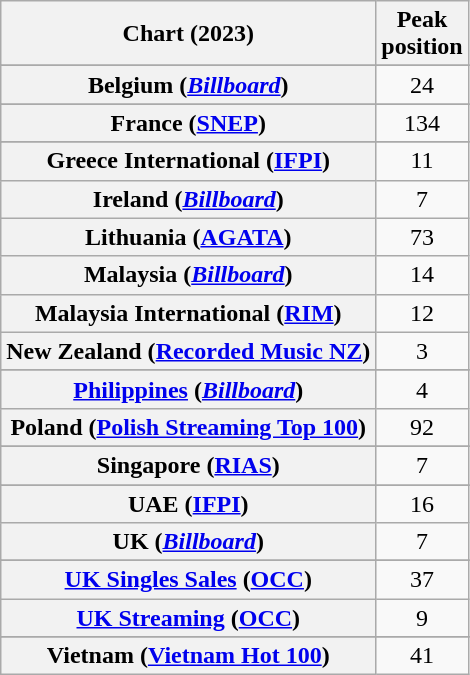<table class="wikitable sortable plainrowheaders" style="text-align:center">
<tr>
<th scope="col">Chart (2023)</th>
<th scope="col">Peak<br>position</th>
</tr>
<tr>
</tr>
<tr>
<th scope="row">Belgium (<em><a href='#'>Billboard</a></em>)</th>
<td>24</td>
</tr>
<tr>
</tr>
<tr>
</tr>
<tr>
</tr>
<tr>
<th scope="row">France (<a href='#'>SNEP</a>)</th>
<td>134</td>
</tr>
<tr>
</tr>
<tr>
<th scope="row">Greece International (<a href='#'>IFPI</a>)</th>
<td>11</td>
</tr>
<tr>
<th scope="row">Ireland (<em><a href='#'>Billboard</a></em>)</th>
<td>7</td>
</tr>
<tr>
<th scope="row">Lithuania (<a href='#'>AGATA</a>)</th>
<td>73</td>
</tr>
<tr>
<th scope="row">Malaysia (<em><a href='#'>Billboard</a></em>)</th>
<td>14</td>
</tr>
<tr>
<th scope="row">Malaysia International (<a href='#'>RIM</a>)</th>
<td>12</td>
</tr>
<tr>
<th scope="row">New Zealand (<a href='#'>Recorded Music NZ</a>)</th>
<td>3</td>
</tr>
<tr>
</tr>
<tr>
<th scope="row"><a href='#'>Philippines</a> (<em><a href='#'>Billboard</a></em>)</th>
<td>4</td>
</tr>
<tr>
<th scope="row">Poland (<a href='#'>Polish Streaming Top 100</a>)</th>
<td>92</td>
</tr>
<tr>
</tr>
<tr>
<th scope="row">Singapore (<a href='#'>RIAS</a>)</th>
<td>7</td>
</tr>
<tr>
</tr>
<tr>
</tr>
<tr>
</tr>
<tr>
<th scope="row">UAE (<a href='#'>IFPI</a>)</th>
<td>16</td>
</tr>
<tr>
<th scope="row">UK (<em><a href='#'>Billboard</a></em>)</th>
<td>7</td>
</tr>
<tr>
</tr>
<tr>
<th scope="row"><a href='#'>UK Singles Sales</a> (<a href='#'>OCC</a>)</th>
<td>37</td>
</tr>
<tr>
<th scope="row"><a href='#'>UK Streaming</a> (<a href='#'>OCC</a>)</th>
<td>9</td>
</tr>
<tr>
</tr>
<tr>
<th scope="row">Vietnam (<a href='#'>Vietnam Hot 100</a>)</th>
<td>41</td>
</tr>
</table>
